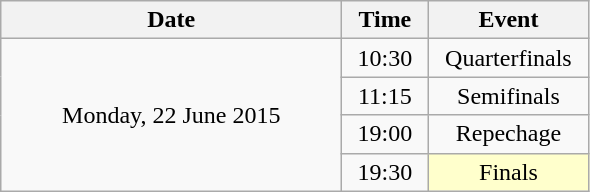<table class = "wikitable" style="text-align:center;">
<tr>
<th width=220>Date</th>
<th width=50>Time</th>
<th width=100>Event</th>
</tr>
<tr>
<td rowspan=4>Monday, 22 June 2015</td>
<td>10:30</td>
<td>Quarterfinals</td>
</tr>
<tr>
<td>11:15</td>
<td>Semifinals</td>
</tr>
<tr>
<td>19:00</td>
<td>Repechage</td>
</tr>
<tr>
<td>19:30</td>
<td bgcolor=ffffcc>Finals</td>
</tr>
</table>
